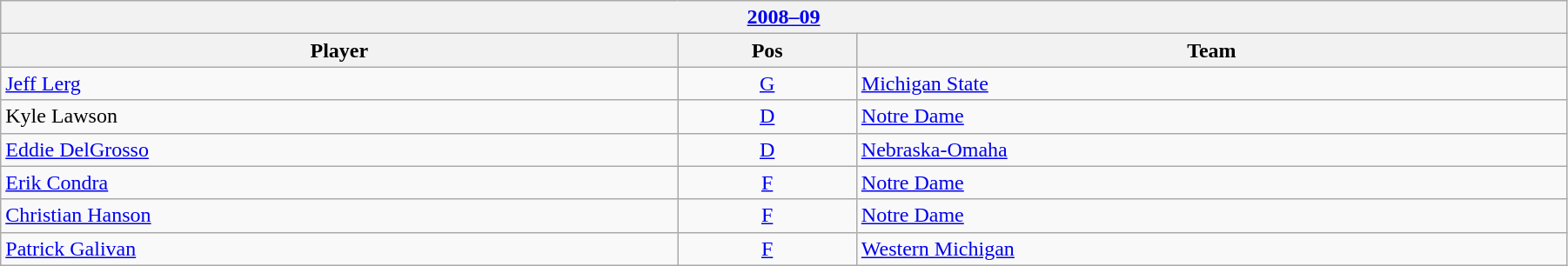<table class="wikitable" width=95%>
<tr>
<th colspan=3><a href='#'>2008–09</a></th>
</tr>
<tr>
<th>Player</th>
<th>Pos</th>
<th>Team</th>
</tr>
<tr>
<td><a href='#'>Jeff Lerg</a></td>
<td style="text-align:center;"><a href='#'>G</a></td>
<td><a href='#'>Michigan State</a></td>
</tr>
<tr>
<td>Kyle Lawson</td>
<td style="text-align:center;"><a href='#'>D</a></td>
<td><a href='#'>Notre Dame</a></td>
</tr>
<tr>
<td><a href='#'>Eddie DelGrosso</a></td>
<td style="text-align:center;"><a href='#'>D</a></td>
<td><a href='#'>Nebraska-Omaha</a></td>
</tr>
<tr>
<td><a href='#'>Erik Condra</a></td>
<td style="text-align:center;"><a href='#'>F</a></td>
<td><a href='#'>Notre Dame</a></td>
</tr>
<tr>
<td><a href='#'>Christian Hanson</a></td>
<td style="text-align:center;"><a href='#'>F</a></td>
<td><a href='#'>Notre Dame</a></td>
</tr>
<tr>
<td><a href='#'>Patrick Galivan</a></td>
<td style="text-align:center;"><a href='#'>F</a></td>
<td><a href='#'>Western Michigan</a></td>
</tr>
</table>
